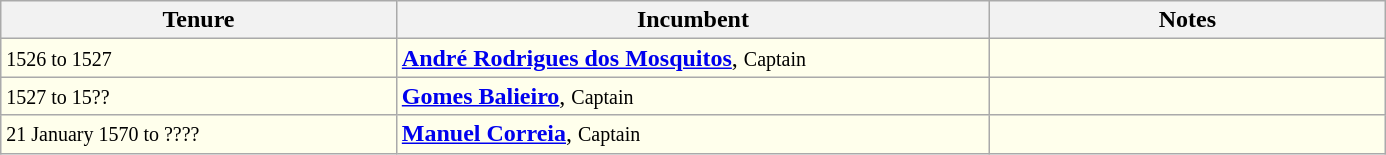<table class="wikitable">
<tr align=left>
<th width="20%">Tenure</th>
<th width="30%">Incumbent</th>
<th width="20%">Notes</th>
</tr>
<tr valign=top bgcolor="#ffffec">
<td><small>1526 to 1527</small></td>
<td><strong><a href='#'>André Rodrigues dos Mosquitos</a></strong>, <small>Captain</small></td>
<td></td>
</tr>
<tr valign=top bgcolor="#ffffec">
<td><small>1527 to 15??</small></td>
<td><strong><a href='#'>Gomes Balieiro</a></strong>, <small>Captain</small></td>
<td></td>
</tr>
<tr valign=top bgcolor="#ffffec">
<td><small>21 January 1570 to ????</small></td>
<td><strong><a href='#'>Manuel Correia</a></strong>, <small>Captain</small></td>
<td></td>
</tr>
</table>
